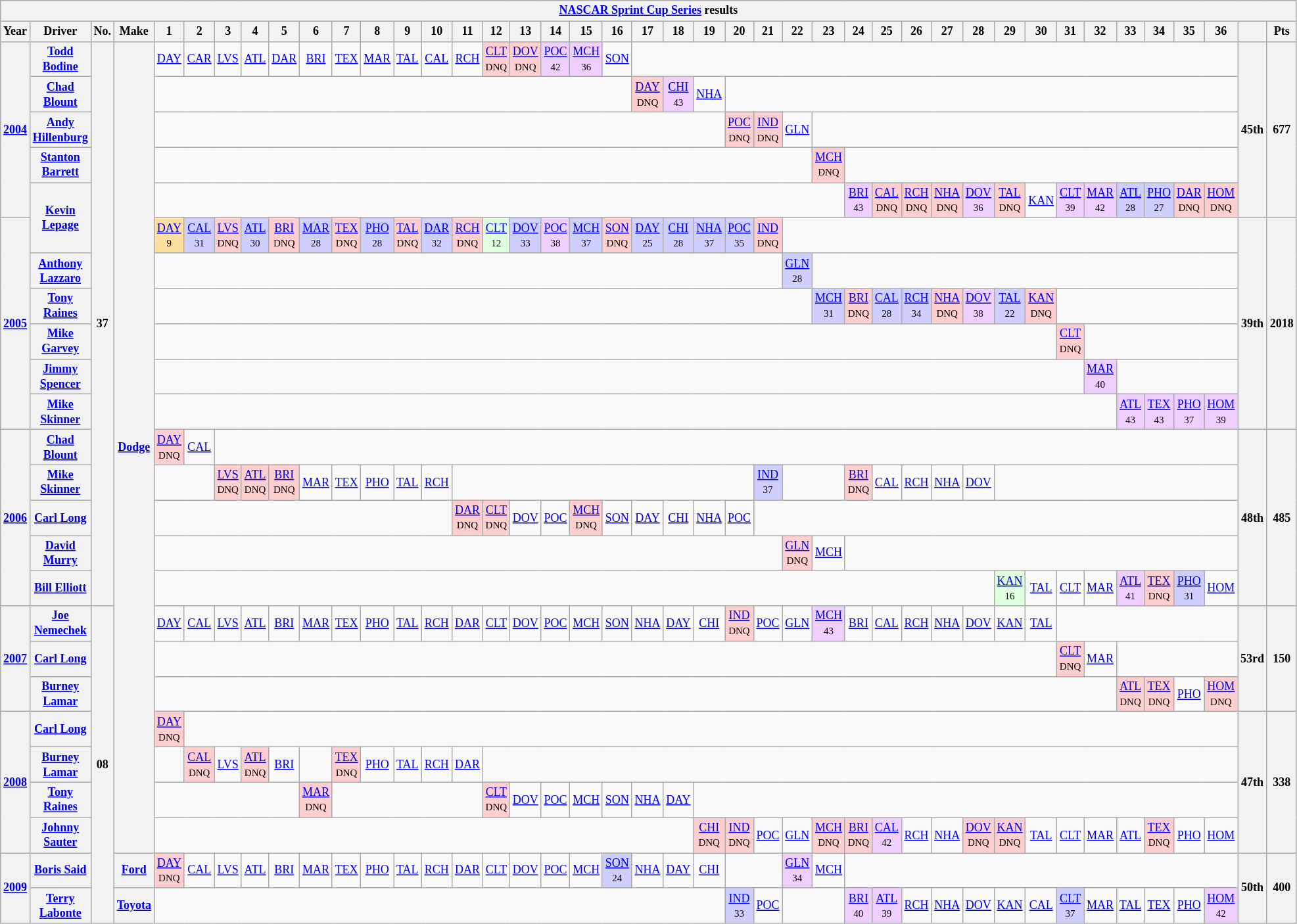<table class="wikitable" style="text-align:center; font-size:75%">
<tr>
<th colspan=45><a href='#'>NASCAR Sprint Cup Series</a> results</th>
</tr>
<tr>
<th>Year</th>
<th>Driver</th>
<th>No.</th>
<th>Make</th>
<th>1</th>
<th>2</th>
<th>3</th>
<th>4</th>
<th>5</th>
<th>6</th>
<th>7</th>
<th>8</th>
<th>9</th>
<th>10</th>
<th>11</th>
<th>12</th>
<th>13</th>
<th>14</th>
<th>15</th>
<th>16</th>
<th>17</th>
<th>18</th>
<th>19</th>
<th>20</th>
<th>21</th>
<th>22</th>
<th>23</th>
<th>24</th>
<th>25</th>
<th>26</th>
<th>27</th>
<th>28</th>
<th>29</th>
<th>30</th>
<th>31</th>
<th>32</th>
<th>33</th>
<th>34</th>
<th>35</th>
<th>36</th>
<th></th>
<th>Pts</th>
</tr>
<tr>
<th rowspan=5><a href='#'>2004</a></th>
<th><a href='#'>Todd Bodine</a></th>
<th rowspan=16>37</th>
<th rowspan=23><a href='#'>Dodge</a></th>
<td><a href='#'>DAY</a></td>
<td><a href='#'>CAR</a></td>
<td><a href='#'>LVS</a></td>
<td><a href='#'>ATL</a></td>
<td><a href='#'>DAR</a></td>
<td><a href='#'>BRI</a></td>
<td><a href='#'>TEX</a></td>
<td><a href='#'>MAR</a></td>
<td><a href='#'>TAL</a></td>
<td><a href='#'>CAL</a></td>
<td><a href='#'>RCH</a></td>
<td style="background:#FFCFCF;"><a href='#'>CLT</a><br><small>DNQ</small></td>
<td style="background:#FFCFCF;"><a href='#'>DOV</a><br><small>DNQ</small></td>
<td style="background:#EFCFFF;"><a href='#'>POC</a><br><small>42</small></td>
<td style="background:#EFCFFF;"><a href='#'>MCH</a><br><small>36</small></td>
<td><a href='#'>SON</a></td>
<td colspan=20></td>
<th rowspan=5>45th</th>
<th rowspan=5>677</th>
</tr>
<tr>
<th><a href='#'>Chad Blount</a></th>
<td colspan=16></td>
<td style="background:#FFCFCF;"><a href='#'>DAY</a><br><small>DNQ</small></td>
<td style="background:#EFCFFF;"><a href='#'>CHI</a><br><small>43</small></td>
<td><a href='#'>NHA</a></td>
<td colspan=17></td>
</tr>
<tr>
<th><a href='#'>Andy Hillenburg</a></th>
<td colspan=19></td>
<td style="background:#FFCFCF;"><a href='#'>POC</a><br><small>DNQ</small></td>
<td style="background:#FFCFCF;"><a href='#'>IND</a><br><small>DNQ</small></td>
<td><a href='#'>GLN</a></td>
<td colspan=14></td>
</tr>
<tr>
<th><a href='#'>Stanton Barrett</a></th>
<td colspan=22></td>
<td style="background:#FFCFCF;"><a href='#'>MCH</a><br><small>DNQ</small></td>
<td colspan=13></td>
</tr>
<tr>
<th rowspan=2><a href='#'>Kevin Lepage</a></th>
<td colspan=23></td>
<td style="background:#EFCFFF;"><a href='#'>BRI</a><br><small>43</small></td>
<td style="background:#FFCFCF;"><a href='#'>CAL</a><br><small>DNQ</small></td>
<td style="background:#FFCFCF;"><a href='#'>RCH</a><br><small>DNQ</small></td>
<td style="background:#FFCFCF;"><a href='#'>NHA</a><br><small>DNQ</small></td>
<td style="background:#EFCFFF;"><a href='#'>DOV</a><br><small>36</small></td>
<td style="background:#FFCFCF;"><a href='#'>TAL</a><br><small>DNQ</small></td>
<td><a href='#'>KAN</a></td>
<td style="background:#EFCFFF;"><a href='#'>CLT</a><br><small>39</small></td>
<td style="background:#EFCFFF;"><a href='#'>MAR</a><br><small>42</small></td>
<td style="background:#CFCFFF;"><a href='#'>ATL</a><br><small>28</small></td>
<td style="background:#CFCFFF;"><a href='#'>PHO</a><br><small>27</small></td>
<td style="background:#FFCFCF;"><a href='#'>DAR</a><br><small>DNQ</small></td>
<td style="background:#FFCFCF;"><a href='#'>HOM</a><br><small>DNQ</small></td>
</tr>
<tr>
<th rowspan=6><a href='#'>2005</a></th>
<td style="background:#FFDF9F;"><a href='#'>DAY</a><br><small>9</small></td>
<td style="background:#CFCFFF;"><a href='#'>CAL</a><br><small>31</small></td>
<td style="background:#FFCFCF;"><a href='#'>LVS</a><br><small>DNQ</small></td>
<td style="background:#CFCFFF;"><a href='#'>ATL</a><br><small>30</small></td>
<td style="background:#FFCFCF;"><a href='#'>BRI</a><br><small>DNQ</small></td>
<td style="background:#CFCFFF;"><a href='#'>MAR</a><br><small>28</small></td>
<td style="background:#FFCFCF;"><a href='#'>TEX</a><br><small>DNQ</small></td>
<td style="background:#CFCFFF;"><a href='#'>PHO</a><br><small>28</small></td>
<td style="background:#FFCFCF;"><a href='#'>TAL</a><br><small>DNQ</small></td>
<td style="background:#CFCFFF;"><a href='#'>DAR</a><br><small>32</small></td>
<td style="background:#FFCFCF;"><a href='#'>RCH</a><br><small>DNQ</small></td>
<td style="background:#DFFFDF;"><a href='#'>CLT</a><br><small>12</small></td>
<td style="background:#CFCFFF;"><a href='#'>DOV</a><br><small>33</small></td>
<td style="background:#EFCFFF;"><a href='#'>POC</a><br><small>38</small></td>
<td style="background:#CFCFFF;"><a href='#'>MCH</a><br><small>37</small></td>
<td style="background:#FFCFCF;"><a href='#'>SON</a><br><small>DNQ</small></td>
<td style="background:#CFCFFF;"><a href='#'>DAY</a><br><small>25</small></td>
<td style="background:#CFCFFF;"><a href='#'>CHI</a><br><small>28</small></td>
<td style="background:#CFCFFF;"><a href='#'>NHA</a><br><small>37</small></td>
<td style="background:#CFCFFF;"><a href='#'>POC</a><br><small>35</small></td>
<td style="background:#FFCFCF;"><a href='#'>IND</a><br><small>DNQ</small></td>
<td colspan=15></td>
<th rowspan=6>39th</th>
<th rowspan=6>2018</th>
</tr>
<tr>
<th><a href='#'>Anthony Lazzaro</a></th>
<td colspan=21></td>
<td style="background:#CFCFFF;"><a href='#'>GLN</a><br><small>28</small></td>
<td colspan=14></td>
</tr>
<tr>
<th><a href='#'>Tony Raines</a></th>
<td colspan=22></td>
<td style="background:#CFCFFF;"><a href='#'>MCH</a><br><small>31</small></td>
<td style="background:#FFCFCF;"><a href='#'>BRI</a><br><small>DNQ</small></td>
<td style="background:#CFCFFF;"><a href='#'>CAL</a><br><small>28</small></td>
<td style="background:#CFCFFF;"><a href='#'>RCH</a><br><small>34</small></td>
<td style="background:#FFCFCF;"><a href='#'>NHA</a><br><small>DNQ</small></td>
<td style="background:#EFCFFF;"><a href='#'>DOV</a><br><small>38</small></td>
<td style="background:#CFCFFF;"><a href='#'>TAL</a><br><small>22</small></td>
<td style="background:#FFCFCF;"><a href='#'>KAN</a><br><small>DNQ</small></td>
<td colspan=6></td>
</tr>
<tr>
<th><a href='#'>Mike Garvey</a></th>
<td colspan=30></td>
<td style="background:#FFCFCF;"><a href='#'>CLT</a><br><small>DNQ</small></td>
<td colspan=5></td>
</tr>
<tr>
<th><a href='#'>Jimmy Spencer</a></th>
<td colspan=31></td>
<td style="background:#EFCFFF;"><a href='#'>MAR</a><br><small>40</small></td>
<td colspan=4></td>
</tr>
<tr>
<th><a href='#'>Mike Skinner</a></th>
<td colspan=32></td>
<td style="background:#EFCFFF;"><a href='#'>ATL</a><br><small>43</small></td>
<td style="background:#EFCFFF;"><a href='#'>TEX</a><br><small>43</small></td>
<td style="background:#EFCFFF;"><a href='#'>PHO</a><br><small>37</small></td>
<td style="background:#EFCFFF;"><a href='#'>HOM</a><br><small>39</small></td>
</tr>
<tr>
<th rowspan=5><a href='#'>2006</a></th>
<th><a href='#'>Chad Blount</a></th>
<td style="background:#FFCFCF;"><a href='#'>DAY</a><br><small>DNQ</small></td>
<td><a href='#'>CAL</a></td>
<td colspan=34></td>
<th rowspan=5>48th</th>
<th rowspan=5>485</th>
</tr>
<tr>
<th><a href='#'>Mike Skinner</a></th>
<td colspan=2></td>
<td style="background:#FFCFCF;"><a href='#'>LVS</a><br><small>DNQ</small></td>
<td style="background:#FFCFCF;"><a href='#'>ATL</a><br><small>DNQ</small></td>
<td style="background:#FFCFCF;"><a href='#'>BRI</a><br><small>DNQ</small></td>
<td><a href='#'>MAR</a></td>
<td><a href='#'>TEX</a></td>
<td><a href='#'>PHO</a></td>
<td><a href='#'>TAL</a></td>
<td><a href='#'>RCH</a></td>
<td colspan=10></td>
<td style="background:#CFCFFF;"><a href='#'>IND</a><br><small>37</small></td>
<td colspan=2></td>
<td style="background:#FFCFCF;"><a href='#'>BRI</a><br><small>DNQ</small></td>
<td><a href='#'>CAL</a></td>
<td><a href='#'>RCH</a></td>
<td><a href='#'>NHA</a></td>
<td><a href='#'>DOV</a></td>
<td colspan=8></td>
</tr>
<tr>
<th><a href='#'>Carl Long</a></th>
<td colspan=10></td>
<td style="background:#FFCFCF;"><a href='#'>DAR</a><br><small>DNQ</small></td>
<td style="background:#FFCFCF;"><a href='#'>CLT</a><br><small>DNQ</small></td>
<td><a href='#'>DOV</a></td>
<td><a href='#'>POC</a></td>
<td style="background:#FFCFCF;"><a href='#'>MCH</a><br><small>DNQ</small></td>
<td><a href='#'>SON</a></td>
<td><a href='#'>DAY</a></td>
<td><a href='#'>CHI</a></td>
<td><a href='#'>NHA</a></td>
<td><a href='#'>POC</a></td>
<td colspan=16></td>
</tr>
<tr>
<th><a href='#'>David Murry</a></th>
<td colspan=21></td>
<td style="background:#FFCFCF;"><a href='#'>GLN</a><br><small>DNQ</small></td>
<td><a href='#'>MCH</a></td>
<td colspan=13></td>
</tr>
<tr>
<th><a href='#'>Bill Elliott</a></th>
<td colspan=28></td>
<td style="background:#DFFFDF;"><a href='#'>KAN</a><br><small>16</small></td>
<td><a href='#'>TAL</a></td>
<td><a href='#'>CLT</a></td>
<td><a href='#'>MAR</a></td>
<td style="background:#EFCFFF;"><a href='#'>ATL</a><br><small>41</small></td>
<td style="background:#FFCFCF;"><a href='#'>TEX</a><br><small>DNQ</small></td>
<td style="background:#CFCFFF;"><a href='#'>PHO</a><br><small>31</small></td>
<td><a href='#'>HOM</a></td>
</tr>
<tr>
<th rowspan=3><a href='#'>2007</a></th>
<th><a href='#'>Joe Nemechek</a></th>
<th rowspan=9>08</th>
<td><a href='#'>DAY</a></td>
<td><a href='#'>CAL</a></td>
<td><a href='#'>LVS</a></td>
<td><a href='#'>ATL</a></td>
<td><a href='#'>BRI</a></td>
<td><a href='#'>MAR</a></td>
<td><a href='#'>TEX</a></td>
<td><a href='#'>PHO</a></td>
<td><a href='#'>TAL</a></td>
<td><a href='#'>RCH</a></td>
<td><a href='#'>DAR</a></td>
<td><a href='#'>CLT</a></td>
<td><a href='#'>DOV</a></td>
<td><a href='#'>POC</a></td>
<td><a href='#'>MCH</a></td>
<td><a href='#'>SON</a></td>
<td><a href='#'>NHA</a></td>
<td><a href='#'>DAY</a></td>
<td><a href='#'>CHI</a></td>
<td style="background:#FFCFCF;"><a href='#'>IND</a><br><small>DNQ</small></td>
<td><a href='#'>POC</a></td>
<td><a href='#'>GLN</a></td>
<td style="background:#EFCFFF;"><a href='#'>MCH</a><br><small>43</small></td>
<td><a href='#'>BRI</a></td>
<td><a href='#'>CAL</a></td>
<td><a href='#'>RCH</a></td>
<td><a href='#'>NHA</a></td>
<td><a href='#'>DOV</a></td>
<td><a href='#'>KAN</a></td>
<td><a href='#'>TAL</a></td>
<td colspan=6></td>
<th rowspan=3>53rd</th>
<th rowspan=3>150</th>
</tr>
<tr>
<th><a href='#'>Carl Long</a></th>
<td colspan=30></td>
<td style="background:#FFCFCF;"><a href='#'>CLT</a><br><small>DNQ</small></td>
<td><a href='#'>MAR</a></td>
<td colspan=4></td>
</tr>
<tr>
<th><a href='#'>Burney Lamar</a></th>
<td colspan=32></td>
<td style="background:#FFCFCF;"><a href='#'>ATL</a><br><small>DNQ</small></td>
<td style="background:#FFCFCF;"><a href='#'>TEX</a><br><small>DNQ</small></td>
<td><a href='#'>PHO</a></td>
<td style="background:#FFCFCF;"><a href='#'>HOM</a><br><small>DNQ</small></td>
</tr>
<tr>
<th rowspan=4><a href='#'>2008</a></th>
<th><a href='#'>Carl Long</a></th>
<td style="background:#FFCFCF;"><a href='#'>DAY</a><br><small>DNQ</small></td>
<td colspan=35></td>
<th rowspan=4>47th</th>
<th rowspan=4>338</th>
</tr>
<tr>
<th><a href='#'>Burney Lamar</a></th>
<td colspan=1></td>
<td style="background:#FFCFCF;"><a href='#'>CAL</a><br><small>DNQ</small></td>
<td><a href='#'>LVS</a></td>
<td style="background:#FFCFCF;"><a href='#'>ATL</a><br><small>DNQ</small></td>
<td><a href='#'>BRI</a></td>
<td colspan=1></td>
<td style="background:#FFCFCF;"><a href='#'>TEX</a><br><small>DNQ</small></td>
<td><a href='#'>PHO</a></td>
<td><a href='#'>TAL</a></td>
<td><a href='#'>RCH</a></td>
<td><a href='#'>DAR</a></td>
<td colspan=25></td>
</tr>
<tr>
<th><a href='#'>Tony Raines</a></th>
<td colspan=5></td>
<td style="background:#FFCFCF;"><a href='#'>MAR</a><br><small>DNQ</small></td>
<td colspan=5></td>
<td style="background:#FFCFCF;"><a href='#'>CLT</a><br><small>DNQ</small></td>
<td><a href='#'>DOV</a></td>
<td><a href='#'>POC</a></td>
<td><a href='#'>MCH</a></td>
<td><a href='#'>SON</a></td>
<td><a href='#'>NHA</a></td>
<td><a href='#'>DAY</a></td>
<td colspan=18></td>
</tr>
<tr>
<th><a href='#'>Johnny Sauter</a></th>
<td colspan=18></td>
<td style="background:#FFCFCF;"><a href='#'>CHI</a><br><small>DNQ</small></td>
<td style="background:#FFCFCF;"><a href='#'>IND</a><br><small>DNQ</small></td>
<td><a href='#'>POC</a></td>
<td><a href='#'>GLN</a></td>
<td style="background:#FFCFCF;"><a href='#'>MCH</a><br><small>DNQ</small></td>
<td style="background:#FFCFCF;"><a href='#'>BRI</a><br><small>DNQ</small></td>
<td style="background:#EFCFFF;"><a href='#'>CAL</a><br><small>42</small></td>
<td><a href='#'>RCH</a></td>
<td><a href='#'>NHA</a></td>
<td style="background:#FFCFCF;"><a href='#'>DOV</a><br><small>DNQ</small></td>
<td style="background:#FFCFCF;"><a href='#'>KAN</a><br><small>DNQ</small></td>
<td><a href='#'>TAL</a></td>
<td><a href='#'>CLT</a></td>
<td><a href='#'>MAR</a></td>
<td><a href='#'>ATL</a></td>
<td style="background:#FFCFCF;"><a href='#'>TEX</a><br><small>DNQ</small></td>
<td><a href='#'>PHO</a></td>
<td><a href='#'>HOM</a></td>
</tr>
<tr>
<th rowspan=2><a href='#'>2009</a></th>
<th><a href='#'>Boris Said</a></th>
<th><a href='#'>Ford</a></th>
<td style="background:#FFCFCF;"><a href='#'>DAY</a><br><small>DNQ</small></td>
<td><a href='#'>CAL</a></td>
<td><a href='#'>LVS</a></td>
<td><a href='#'>ATL</a></td>
<td><a href='#'>BRI</a></td>
<td><a href='#'>MAR</a></td>
<td><a href='#'>TEX</a></td>
<td><a href='#'>PHO</a></td>
<td><a href='#'>TAL</a></td>
<td><a href='#'>RCH</a></td>
<td><a href='#'>DAR</a></td>
<td><a href='#'>CLT</a></td>
<td><a href='#'>DOV</a></td>
<td><a href='#'>POC</a></td>
<td><a href='#'>MCH</a></td>
<td style="background:#CFCFFF;"><a href='#'>SON</a><br><small>24</small></td>
<td><a href='#'>NHA</a></td>
<td><a href='#'>DAY</a></td>
<td><a href='#'>CHI</a></td>
<td colspan=2></td>
<td style="background:#EFCFFF;"><a href='#'>GLN</a><br><small>34</small></td>
<td><a href='#'>MCH</a></td>
<td colspan=13></td>
<th rowspan=2>50th</th>
<th rowspan=2>400</th>
</tr>
<tr>
<th><a href='#'>Terry Labonte</a></th>
<th><a href='#'>Toyota</a></th>
<td colspan=19></td>
<td style="background:#CFCFFF;"><a href='#'>IND</a><br><small>33</small></td>
<td><a href='#'>POC</a></td>
<td colspan=2></td>
<td style="background:#EFCFFF;"><a href='#'>BRI</a><br><small>40</small></td>
<td style="background:#EFCFFF;"><a href='#'>ATL</a><br><small>39</small></td>
<td><a href='#'>RCH</a></td>
<td><a href='#'>NHA</a></td>
<td><a href='#'>DOV</a></td>
<td><a href='#'>KAN</a></td>
<td><a href='#'>CAL</a></td>
<td style="background:#CFCFFF;"><a href='#'>CLT</a><br><small>37</small></td>
<td><a href='#'>MAR</a></td>
<td><a href='#'>TAL</a></td>
<td><a href='#'>TEX</a></td>
<td><a href='#'>PHO</a></td>
<td style="background:#EFCFFF;"><a href='#'>HOM</a><br><small>42</small></td>
</tr>
</table>
